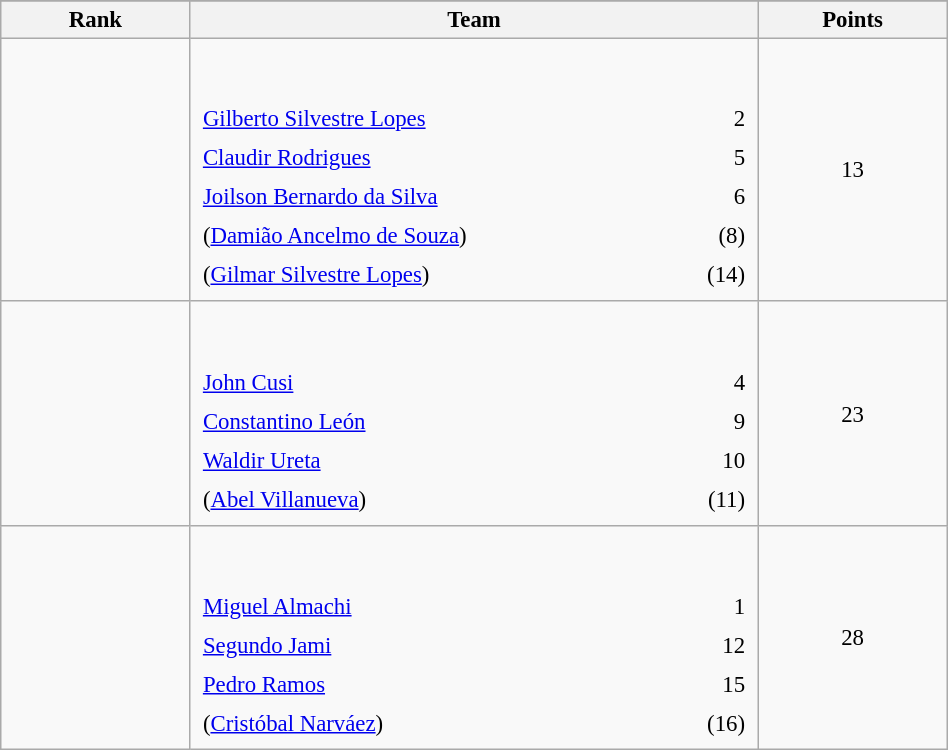<table class="wikitable sortable" style=" text-align:center; font-size:95%;" width="50%">
<tr>
</tr>
<tr>
<th width=10%>Rank</th>
<th width=30%>Team</th>
<th width=10%>Points</th>
</tr>
<tr>
<td align=center></td>
<td align=left> <br><br><table width=100%>
<tr>
<td align=left style="border:0"><a href='#'>Gilberto Silvestre Lopes</a></td>
<td align=right style="border:0">2</td>
</tr>
<tr>
<td align=left style="border:0"><a href='#'>Claudir Rodrigues</a></td>
<td align=right style="border:0">5</td>
</tr>
<tr>
<td align=left style="border:0"><a href='#'>Joilson Bernardo da Silva</a></td>
<td align=right style="border:0">6</td>
</tr>
<tr>
<td align=left style="border:0">(<a href='#'>Damião Ancelmo de Souza</a>)</td>
<td align=right style="border:0">(8)</td>
</tr>
<tr>
<td align=left style="border:0">(<a href='#'>Gilmar Silvestre Lopes</a>)</td>
<td align=right style="border:0">(14)</td>
</tr>
</table>
</td>
<td>13</td>
</tr>
<tr>
<td align=center></td>
<td align=left> <br><br><table width=100%>
<tr>
<td align=left style="border:0"><a href='#'>John Cusi</a></td>
<td align=right style="border:0">4</td>
</tr>
<tr>
<td align=left style="border:0"><a href='#'>Constantino León</a></td>
<td align=right style="border:0">9</td>
</tr>
<tr>
<td align=left style="border:0"><a href='#'>Waldir Ureta</a></td>
<td align=right style="border:0">10</td>
</tr>
<tr>
<td align=left style="border:0">(<a href='#'>Abel Villanueva</a>)</td>
<td align=right style="border:0">(11)</td>
</tr>
</table>
</td>
<td>23</td>
</tr>
<tr>
<td align=center></td>
<td align=left> <br><br><table width=100%>
<tr>
<td align=left style="border:0"><a href='#'>Miguel Almachi</a></td>
<td align=right style="border:0">1</td>
</tr>
<tr>
<td align=left style="border:0"><a href='#'>Segundo Jami</a></td>
<td align=right style="border:0">12</td>
</tr>
<tr>
<td align=left style="border:0"><a href='#'>Pedro Ramos</a></td>
<td align=right style="border:0">15</td>
</tr>
<tr>
<td align=left style="border:0">(<a href='#'>Cristóbal Narváez</a>)</td>
<td align=right style="border:0">(16)</td>
</tr>
</table>
</td>
<td>28</td>
</tr>
</table>
